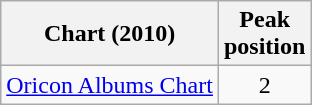<table class="wikitable sortable">
<tr>
<th>Chart (2010)</th>
<th>Peak<br>position</th>
</tr>
<tr>
<td><a href='#'>Oricon Albums Chart</a></td>
<td style="text-align:center;">2</td>
</tr>
</table>
